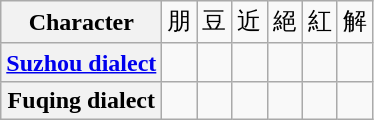<table class="wikitable" style="text-align:center">
<tr>
<th>Character</th>
<td>朋</td>
<td>豆</td>
<td>近</td>
<td>絕</td>
<td>紅</td>
<td>解</td>
</tr>
<tr>
<th><a href='#'>Suzhou dialect</a></th>
<td></td>
<td></td>
<td></td>
<td></td>
<td></td>
<td></td>
</tr>
<tr>
<th>Fuqing dialect</th>
<td></td>
<td></td>
<td></td>
<td></td>
<td></td>
<td></td>
</tr>
</table>
